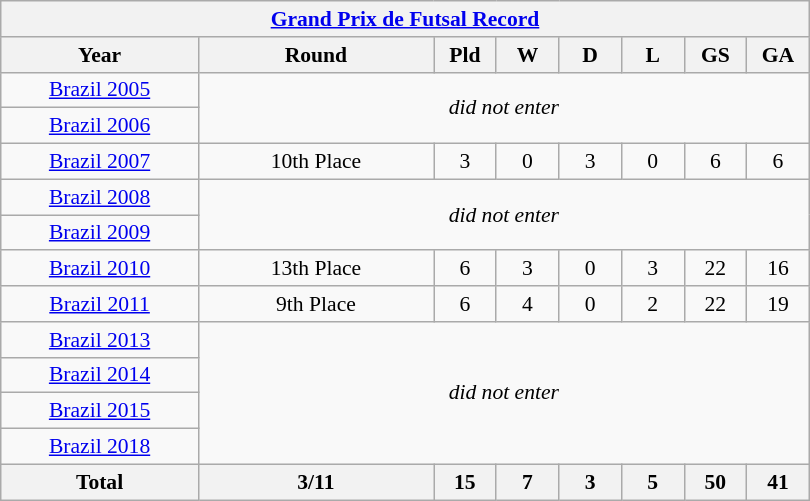<table class="wikitable" style="text-align: center;font-size:90%;">
<tr>
<th colspan=8><a href='#'>Grand Prix de Futsal Record</a></th>
</tr>
<tr>
<th width=125>Year</th>
<th width=150>Round</th>
<th width=35>Pld</th>
<th width=35>W</th>
<th width=35>D</th>
<th width=35>L</th>
<th width=35>GS</th>
<th width=35>GA</th>
</tr>
<tr>
<td><a href='#'>Brazil 2005</a></td>
<td colspan=7 rowspan=2><em>did not enter</em></td>
</tr>
<tr>
<td><a href='#'>Brazil 2006</a></td>
</tr>
<tr>
<td><a href='#'>Brazil 2007</a></td>
<td>10th Place</td>
<td>3</td>
<td>0</td>
<td>3</td>
<td>0</td>
<td>6</td>
<td>6</td>
</tr>
<tr>
<td><a href='#'>Brazil 2008</a></td>
<td colspan=7 rowspan=2><em>did not enter</em></td>
</tr>
<tr>
<td><a href='#'>Brazil 2009</a></td>
</tr>
<tr>
<td><a href='#'>Brazil 2010</a></td>
<td>13th Place</td>
<td>6</td>
<td>3</td>
<td>0</td>
<td>3</td>
<td>22</td>
<td>16</td>
</tr>
<tr>
<td><a href='#'>Brazil 2011</a></td>
<td>9th Place</td>
<td>6</td>
<td>4</td>
<td>0</td>
<td>2</td>
<td>22</td>
<td>19</td>
</tr>
<tr>
<td><a href='#'>Brazil 2013</a></td>
<td colspan=7 rowspan=4><em>did not enter</em></td>
</tr>
<tr>
<td><a href='#'>Brazil 2014</a></td>
</tr>
<tr>
<td><a href='#'>Brazil 2015</a></td>
</tr>
<tr>
<td><a href='#'>Brazil 2018</a></td>
</tr>
<tr>
<th><strong>Total</strong></th>
<th>3/11</th>
<th>15</th>
<th>7</th>
<th>3</th>
<th>5</th>
<th>50</th>
<th>41</th>
</tr>
</table>
